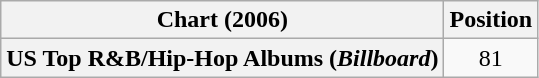<table class="wikitable plainrowheaders" style="text-align:center">
<tr>
<th scope="col">Chart (2006)</th>
<th scope="col">Position</th>
</tr>
<tr>
<th scope="row">US Top R&B/Hip-Hop Albums (<em>Billboard</em>)</th>
<td>81</td>
</tr>
</table>
